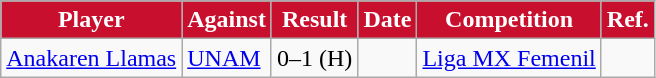<table class="wikitable">
<tr>
<th style=background-color:#C8102E;color:#FFFFFF>Player</th>
<th style=background-color:#C8102E;color:#FFFFFF>Against</th>
<th style=background-color:#C8102E;color:#FFFFFF>Result</th>
<th style=background-color:#C8102E;color:#FFFFFF>Date</th>
<th style=background-color:#C8102E;color:#FFFFFF>Competition</th>
<th style=background-color:#C8102E;color:#FFFFFF>Ref.</th>
</tr>
<tr>
<td> <a href='#'>Anakaren Llamas</a></td>
<td><a href='#'>UNAM</a></td>
<td>0–1 (H)</td>
<td></td>
<td><a href='#'>Liga MX Femenil</a></td>
<td align=center></td>
</tr>
</table>
